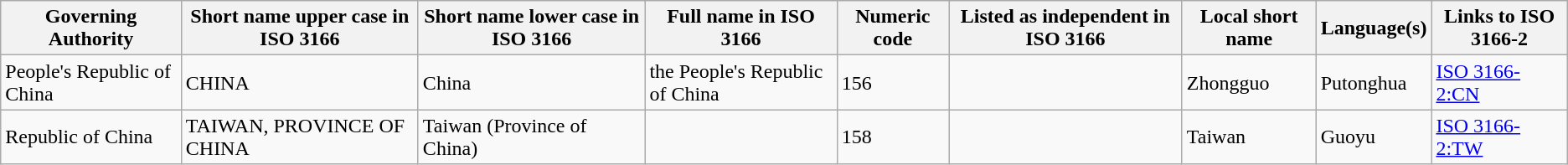<table class="wikitable sortable" border="1">
<tr>
<th>Governing Authority</th>
<th>Short name upper case in ISO 3166</th>
<th>Short name lower case in ISO 3166</th>
<th>Full name in ISO 3166</th>
<th>Numeric code</th>
<th>Listed as independent in ISO 3166</th>
<th>Local short name</th>
<th>Language(s)</th>
<th>Links to ISO 3166-2</th>
</tr>
<tr>
<td>People's Republic of China</td>
<td>CHINA</td>
<td>China</td>
<td>the People's Republic of China</td>
<td>156</td>
<td></td>
<td>Zhongguo</td>
<td>Putonghua</td>
<td><a href='#'>ISO 3166-2:CN</a></td>
</tr>
<tr>
<td>Republic of China</td>
<td>TAIWAN, PROVINCE OF CHINA</td>
<td>Taiwan (Province of China)</td>
<td></td>
<td>158</td>
<td></td>
<td>Taiwan</td>
<td>Guoyu</td>
<td><a href='#'>ISO 3166-2:TW</a></td>
</tr>
</table>
